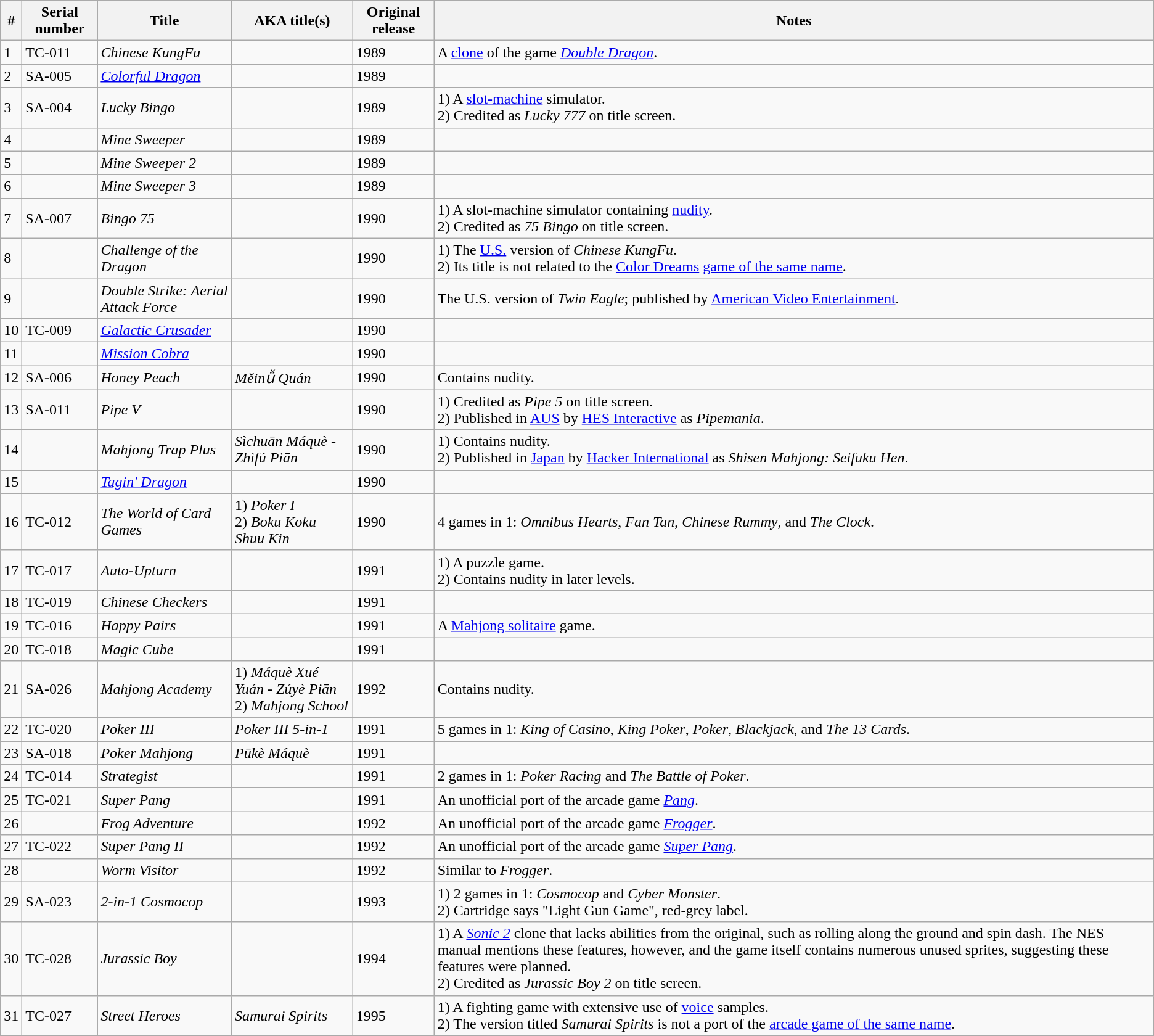<table class="wikitable sortable">
<tr>
<th scope="col">#</th>
<th scope="col">Serial number</th>
<th scope="col">Title</th>
<th scope="col">AKA title(s)</th>
<th scope="col">Original release</th>
<th scope="col">Notes</th>
</tr>
<tr>
<td>1</td>
<td>TC-011</td>
<td><em>Chinese KungFu</em></td>
<td></td>
<td>1989</td>
<td>A <a href='#'>clone</a> of the game <em><a href='#'>Double Dragon</a></em>.</td>
</tr>
<tr>
<td>2</td>
<td>SA-005</td>
<td><em><a href='#'>Colorful Dragon</a></em></td>
<td></td>
<td>1989</td>
<td></td>
</tr>
<tr>
<td>3</td>
<td>SA-004</td>
<td><em>Lucky Bingo</em></td>
<td></td>
<td>1989</td>
<td>1) A <a href='#'>slot-machine</a> simulator.<br>2) Credited as <em>Lucky 777</em> on title screen.</td>
</tr>
<tr>
<td>4</td>
<td></td>
<td><em>Mine Sweeper</em></td>
<td></td>
<td>1989</td>
<td></td>
</tr>
<tr>
<td>5</td>
<td></td>
<td><em>Mine Sweeper 2</em></td>
<td></td>
<td>1989</td>
<td></td>
</tr>
<tr>
<td>6</td>
<td></td>
<td><em>Mine Sweeper 3</em></td>
<td></td>
<td>1989</td>
<td></td>
</tr>
<tr>
<td>7</td>
<td>SA-007</td>
<td><em>Bingo 75</em></td>
<td></td>
<td>1990</td>
<td>1) A slot-machine simulator containing <a href='#'>nudity</a>.<br>2) Credited as <em>75 Bingo</em> on title screen.</td>
</tr>
<tr>
<td>8</td>
<td></td>
<td><em>Challenge of the Dragon</em></td>
<td></td>
<td>1990</td>
<td>1) The <a href='#'>U.S.</a> version of <em>Chinese KungFu</em>.<br>2) Its title is not related to the <a href='#'>Color Dreams</a> <a href='#'>game of the same name</a>.</td>
</tr>
<tr>
<td>9</td>
<td></td>
<td><em>Double Strike: Aerial Attack Force</em></td>
<td></td>
<td>1990</td>
<td>The U.S. version of <em>Twin Eagle</em>; published by <a href='#'>American Video Entertainment</a>.</td>
</tr>
<tr>
<td>10</td>
<td>TC-009</td>
<td><em><a href='#'>Galactic Crusader</a></em></td>
<td></td>
<td>1990</td>
<td></td>
</tr>
<tr>
<td>11</td>
<td></td>
<td><em><a href='#'>Mission Cobra</a></em></td>
<td></td>
<td>1990</td>
<td></td>
</tr>
<tr>
<td>12</td>
<td>SA-006</td>
<td><em>Honey Peach</em></td>
<td><em>Měinǚ Quán</em></td>
<td>1990</td>
<td>Contains nudity.</td>
</tr>
<tr>
<td>13</td>
<td>SA-011</td>
<td><em>Pipe V</em></td>
<td></td>
<td>1990</td>
<td>1) Credited as <em>Pipe 5</em> on title screen.<br>2) Published in <a href='#'>AUS</a> by <a href='#'>HES Interactive</a> as <em>Pipemania</em>.</td>
</tr>
<tr>
<td>14</td>
<td></td>
<td><em>Mahjong Trap Plus</em></td>
<td><em>Sìchuān Máquè - Zhìfú Piān</em></td>
<td>1990</td>
<td>1) Contains nudity.<br>2) Published in <a href='#'>Japan</a> by <a href='#'>Hacker International</a> as <em>Shisen Mahjong: Seifuku Hen</em>.</td>
</tr>
<tr>
<td>15</td>
<td></td>
<td><em><a href='#'>Tagin' Dragon</a></em></td>
<td></td>
<td>1990</td>
<td></td>
</tr>
<tr>
<td>16</td>
<td>TC-012</td>
<td><em>The World of Card Games</em></td>
<td>1) <em>Poker I</em><br>2) <em>Boku Koku Shuu Kin</em></td>
<td>1990</td>
<td>4 games in 1: <em>Omnibus Hearts</em>, <em>Fan Tan</em>, <em>Chinese Rummy</em>, and <em>The Clock</em>.</td>
</tr>
<tr>
<td>17</td>
<td>TC-017</td>
<td><em>Auto-Upturn</em></td>
<td></td>
<td>1991</td>
<td>1) A puzzle game.<br>2) Contains nudity in later levels.</td>
</tr>
<tr>
<td>18</td>
<td>TC-019</td>
<td><em>Chinese Checkers</em></td>
<td></td>
<td>1991</td>
<td></td>
</tr>
<tr>
<td>19</td>
<td>TC-016</td>
<td><em>Happy Pairs</em></td>
<td></td>
<td>1991</td>
<td>A <a href='#'>Mahjong solitaire</a> game.</td>
</tr>
<tr>
<td>20</td>
<td>TC-018</td>
<td><em>Magic Cube</em></td>
<td></td>
<td>1991</td>
<td></td>
</tr>
<tr>
<td>21</td>
<td>SA-026</td>
<td><em>Mahjong Academy</em></td>
<td>1) <em>Máquè Xué Yuán - Zúyè Piān</em><br>2) <em>Mahjong School</em></td>
<td>1992</td>
<td>Contains nudity.</td>
</tr>
<tr>
<td>22</td>
<td>TC-020</td>
<td><em>Poker III</em></td>
<td><em>Poker III 5-in-1</em></td>
<td>1991</td>
<td>5 games in 1: <em>King of Casino</em>, <em>King Poker</em>, <em>Poker</em>, <em>Blackjack</em>, and <em>The 13 Cards</em>.</td>
</tr>
<tr>
<td>23</td>
<td>SA-018</td>
<td><em>Poker Mahjong</em></td>
<td><em>Pūkè Máquè</em></td>
<td>1991</td>
<td></td>
</tr>
<tr>
<td>24</td>
<td>TC-014</td>
<td><em>Strategist</em></td>
<td></td>
<td>1991</td>
<td>2 games in 1: <em>Poker Racing</em> and <em>The Battle of Poker</em>.</td>
</tr>
<tr>
<td>25</td>
<td>TC-021</td>
<td><em>Super Pang</em></td>
<td></td>
<td>1991</td>
<td>An unofficial port of the arcade game <em><a href='#'>Pang</a></em>.</td>
</tr>
<tr>
<td>26</td>
<td></td>
<td><em>Frog Adventure</em></td>
<td></td>
<td>1992</td>
<td>An unofficial port of the arcade game <em><a href='#'>Frogger</a></em>.</td>
</tr>
<tr>
<td>27</td>
<td>TC-022</td>
<td><em>Super Pang II</em></td>
<td></td>
<td>1992</td>
<td>An unofficial port of the arcade game <em><a href='#'>Super Pang</a></em>.</td>
</tr>
<tr>
<td>28</td>
<td></td>
<td><em>Worm Visitor</em></td>
<td></td>
<td>1992</td>
<td>Similar to <em>Frogger</em>.</td>
</tr>
<tr>
<td>29</td>
<td>SA-023</td>
<td><em>2-in-1 Cosmocop</em></td>
<td></td>
<td>1993</td>
<td>1) 2 games in 1: <em>Cosmocop</em> and <em>Cyber Monster</em>.<br>2) Cartridge says "Light Gun Game", red-grey label.</td>
</tr>
<tr>
<td>30</td>
<td>TC-028</td>
<td><em>Jurassic Boy</em></td>
<td></td>
<td>1994</td>
<td>1) A <em><a href='#'>Sonic 2</a></em> clone that lacks abilities from the original, such as rolling along the ground and spin dash. The NES manual mentions these features, however, and the game itself contains numerous unused sprites, suggesting these features were planned.<br>2) Credited as <em>Jurassic Boy 2</em> on title screen.</td>
</tr>
<tr>
<td>31</td>
<td>TC-027</td>
<td><em>Street Heroes</em></td>
<td><em>Samurai Spirits</em></td>
<td>1995</td>
<td>1) A fighting game with extensive use of <a href='#'>voice</a> samples.<br>2) The version titled <em>Samurai Spirits</em> is not a port of the <a href='#'>arcade game of the same name</a>.</td>
</tr>
</table>
